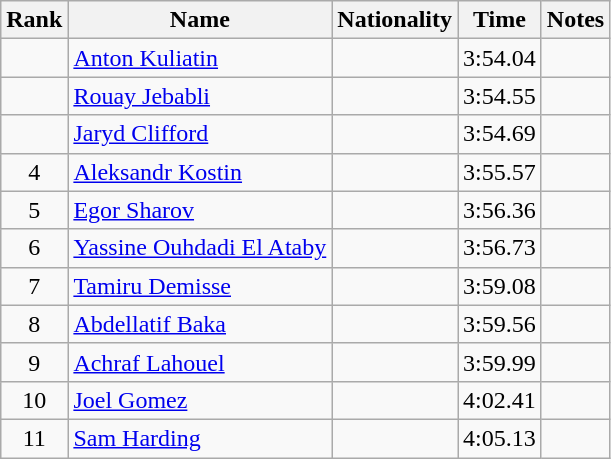<table class="wikitable sortable" style="text-align:center">
<tr>
<th>Rank</th>
<th>Name</th>
<th>Nationality</th>
<th>Time</th>
<th>Notes</th>
</tr>
<tr>
<td></td>
<td align="left"><a href='#'>Anton Kuliatin</a></td>
<td align="left"></td>
<td>3:54.04</td>
<td></td>
</tr>
<tr>
<td></td>
<td align="left"><a href='#'>Rouay Jebabli</a></td>
<td align="left"></td>
<td>3:54.55</td>
<td></td>
</tr>
<tr>
<td></td>
<td align="left"><a href='#'>Jaryd Clifford</a></td>
<td align="left"></td>
<td>3:54.69</td>
<td></td>
</tr>
<tr>
<td>4</td>
<td align="left"><a href='#'>Aleksandr Kostin</a></td>
<td align="left"></td>
<td>3:55.57</td>
<td></td>
</tr>
<tr>
<td>5</td>
<td align="left"><a href='#'>Egor Sharov</a></td>
<td align="left"></td>
<td>3:56.36</td>
<td></td>
</tr>
<tr>
<td>6</td>
<td align="left"><a href='#'>Yassine Ouhdadi El Ataby</a></td>
<td align="left"></td>
<td>3:56.73</td>
<td></td>
</tr>
<tr>
<td>7</td>
<td align="left"><a href='#'>Tamiru Demisse</a></td>
<td align="left"></td>
<td>3:59.08</td>
<td></td>
</tr>
<tr>
<td>8</td>
<td align="left"><a href='#'>Abdellatif Baka</a></td>
<td align="left"></td>
<td>3:59.56</td>
<td></td>
</tr>
<tr>
<td>9</td>
<td align="left"><a href='#'>Achraf Lahouel</a></td>
<td align="left"></td>
<td>3:59.99</td>
<td></td>
</tr>
<tr>
<td>10</td>
<td align="left"><a href='#'>Joel Gomez</a></td>
<td align="left"></td>
<td>4:02.41</td>
<td></td>
</tr>
<tr>
<td>11</td>
<td align="left"><a href='#'>Sam Harding</a></td>
<td align="left"></td>
<td>4:05.13</td>
<td></td>
</tr>
</table>
